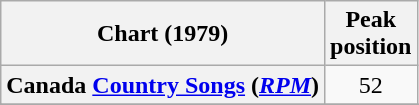<table class="wikitable sortable plainrowheaders">
<tr>
<th scope="col">Chart (1979)</th>
<th scope="col">Peak<br>position</th>
</tr>
<tr>
<th scope="row">Canada <a href='#'>Country Songs</a> (<em><a href='#'>RPM</a></em>)</th>
<td align="center">52</td>
</tr>
<tr>
</tr>
<tr>
</tr>
</table>
